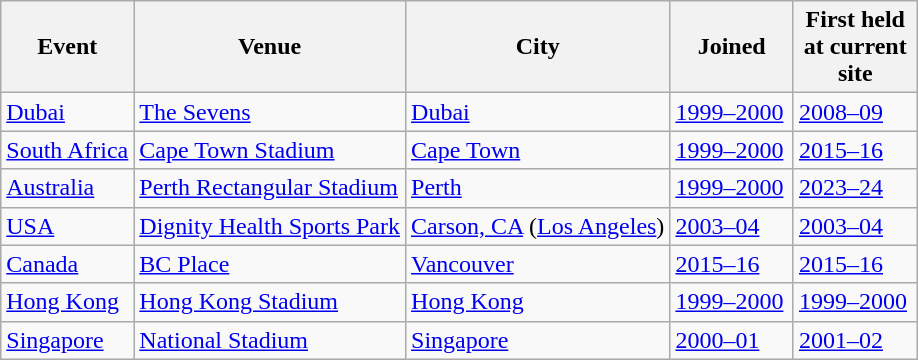<table class = "wikitable sortable">
<tr>
<th>Event</th>
<th>Venue</th>
<th>City</th>
<th width=75>Joined</th>
<th width=75>First held<br>at current site</th>
</tr>
<tr>
<td> <a href='#'>Dubai</a></td>
<td><a href='#'>The Sevens</a></td>
<td><a href='#'>Dubai</a></td>
<td><a href='#'>1999–2000</a> </td>
<td><a href='#'>2008–09</a></td>
</tr>
<tr>
<td> <a href='#'>South Africa</a></td>
<td><a href='#'>Cape Town Stadium</a></td>
<td><a href='#'>Cape Town</a></td>
<td><a href='#'>1999–2000</a> </td>
<td><a href='#'>2015–16</a></td>
</tr>
<tr>
<td> <a href='#'>Australia</a></td>
<td><a href='#'>Perth Rectangular Stadium</a></td>
<td><a href='#'>Perth</a></td>
<td><a href='#'>1999–2000</a> </td>
<td><a href='#'>2023–24</a></td>
</tr>
<tr>
<td> <a href='#'>USA</a></td>
<td><a href='#'>Dignity Health Sports Park</a></td>
<td><a href='#'>Carson, CA</a> (<a href='#'>Los Angeles</a>)</td>
<td><a href='#'>2003–04</a> </td>
<td><a href='#'>2003–04</a></td>
</tr>
<tr>
<td> <a href='#'>Canada</a></td>
<td><a href='#'>BC Place</a></td>
<td><a href='#'>Vancouver</a></td>
<td><a href='#'>2015–16</a> </td>
<td><a href='#'>2015–16</a></td>
</tr>
<tr>
<td> <a href='#'>Hong Kong</a></td>
<td><a href='#'>Hong Kong Stadium</a></td>
<td><a href='#'>Hong Kong</a></td>
<td><a href='#'>1999–2000</a> </td>
<td><a href='#'>1999–2000</a></td>
</tr>
<tr>
<td> <a href='#'>Singapore</a></td>
<td><a href='#'>National Stadium</a></td>
<td><a href='#'>Singapore</a></td>
<td><a href='#'>2000–01</a> </td>
<td><a href='#'>2001–02</a></td>
</tr>
</table>
